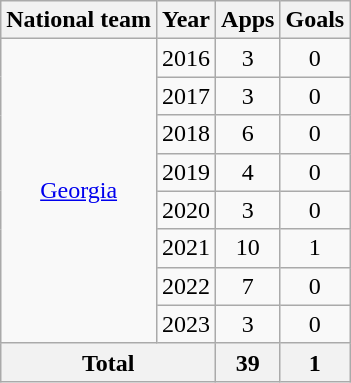<table class="wikitable" style="text-align: center;">
<tr>
<th>National team</th>
<th>Year</th>
<th>Apps</th>
<th>Goals</th>
</tr>
<tr>
<td rowspan="8"><a href='#'>Georgia</a></td>
<td>2016</td>
<td>3</td>
<td>0</td>
</tr>
<tr>
<td>2017</td>
<td>3</td>
<td>0</td>
</tr>
<tr>
<td>2018</td>
<td>6</td>
<td>0</td>
</tr>
<tr>
<td>2019</td>
<td>4</td>
<td>0</td>
</tr>
<tr>
<td>2020</td>
<td>3</td>
<td>0</td>
</tr>
<tr>
<td>2021</td>
<td>10</td>
<td>1</td>
</tr>
<tr>
<td>2022</td>
<td>7</td>
<td>0</td>
</tr>
<tr>
<td>2023</td>
<td>3</td>
<td>0</td>
</tr>
<tr>
<th colspan="2">Total</th>
<th>39</th>
<th>1</th>
</tr>
</table>
